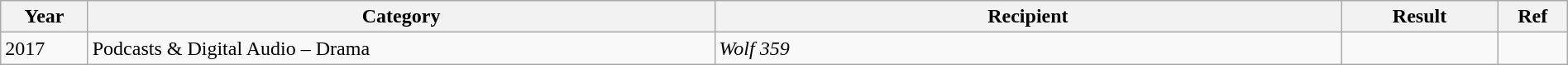<table class="wikitable" width=100%>
<tr>
<th>Year</th>
<th width=40%>Category</th>
<th width=40%>Recipient</th>
<th width=10%>Result</th>
<th>Ref</th>
</tr>
<tr>
<td>2017</td>
<td>Podcasts & Digital Audio – Drama</td>
<td><em>Wolf 359</em></td>
<td></td>
<td></td>
</tr>
</table>
